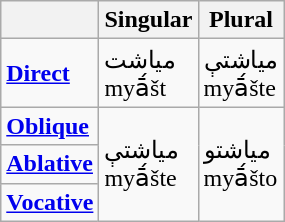<table class="wikitable">
<tr>
<th></th>
<th>Singular</th>
<th>Plural</th>
</tr>
<tr>
<td><strong><a href='#'>Direct</a></strong></td>
<td>مياشت<br>myā́št</td>
<td>مياشتې<br>myā́šte</td>
</tr>
<tr>
<td><strong><a href='#'>Oblique</a></strong></td>
<td rowspan="3">مياشتې<br>myā́šte</td>
<td rowspan="3">مياشتو<br>myā́što</td>
</tr>
<tr>
<td><strong><a href='#'>Ablative</a></strong></td>
</tr>
<tr>
<td><strong><a href='#'>Vocative</a></strong></td>
</tr>
</table>
